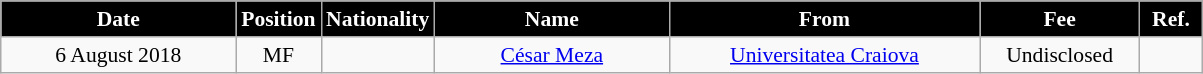<table class="wikitable"  style="text-align:center; font-size:90%; ">
<tr>
<th style="background:#000000; color:#FFFFFF; width:150px;">Date</th>
<th style="background:#000000; color:#FFFFFF; width:50px;">Position</th>
<th style="background:#000000; color:#FFFFFF; width:50px;">Nationality</th>
<th style="background:#000000; color:#FFFFFF; width:150px;">Name</th>
<th style="background:#000000; color:#FFFFFF; width:200px;">From</th>
<th style="background:#000000; color:#FFFFFF; width:100px;">Fee</th>
<th style="background:#000000; color:#FFFFFF; width:35px;">Ref.</th>
</tr>
<tr>
<td>6 August 2018</td>
<td>MF</td>
<td></td>
<td><a href='#'>César Meza</a></td>
<td><a href='#'>Universitatea Craiova</a></td>
<td>Undisclosed</td>
<td></td>
</tr>
</table>
